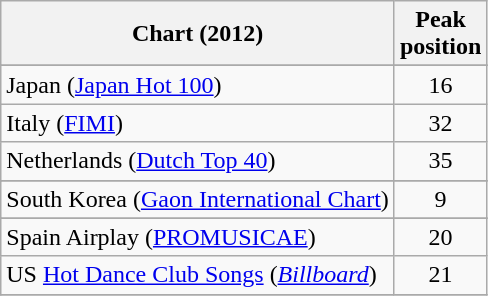<table class="wikitable sortable">
<tr>
<th scope="col">Chart (2012)</th>
<th scope="col">Peak<br>position</th>
</tr>
<tr>
</tr>
<tr>
</tr>
<tr>
</tr>
<tr>
<td>Japan (<a href='#'>Japan Hot 100</a>)</td>
<td style="text-align:center;">16</td>
</tr>
<tr>
<td>Italy (<a href='#'>FIMI</a>)</td>
<td style="text-align:center;">32</td>
</tr>
<tr>
<td>Netherlands (<a href='#'>Dutch Top 40</a>)</td>
<td style="text-align:center;">35</td>
</tr>
<tr>
</tr>
<tr>
<td>South Korea (<a href='#'>Gaon International Chart</a>)</td>
<td style="text-align:center;">9</td>
</tr>
<tr>
</tr>
<tr>
<td>Spain Airplay (<a href='#'>PROMUSICAE</a>)</td>
<td style="text-align:center;">20</td>
</tr>
<tr>
<td>US <a href='#'>Hot Dance Club Songs</a> (<em><a href='#'>Billboard</a></em>)</td>
<td style="text-align:center;">21</td>
</tr>
<tr>
</tr>
</table>
